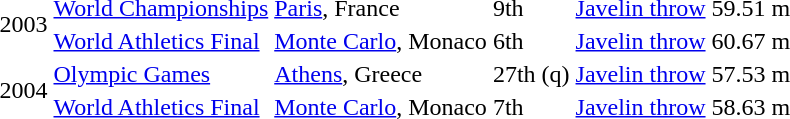<table>
<tr>
<td rowspan=2>2003</td>
<td><a href='#'>World Championships</a></td>
<td><a href='#'>Paris</a>, France</td>
<td>9th</td>
<td><a href='#'>Javelin throw</a></td>
<td>59.51 m</td>
</tr>
<tr>
<td><a href='#'>World Athletics Final</a></td>
<td><a href='#'>Monte Carlo</a>, Monaco</td>
<td>6th</td>
<td><a href='#'>Javelin throw</a></td>
<td>60.67 m</td>
</tr>
<tr>
<td rowspan=2>2004</td>
<td><a href='#'>Olympic Games</a></td>
<td><a href='#'>Athens</a>, Greece</td>
<td>27th (q)</td>
<td><a href='#'>Javelin throw</a></td>
<td>57.53 m</td>
</tr>
<tr>
<td><a href='#'>World Athletics Final</a></td>
<td><a href='#'>Monte Carlo</a>, Monaco</td>
<td>7th</td>
<td><a href='#'>Javelin throw</a></td>
<td>58.63 m</td>
</tr>
</table>
